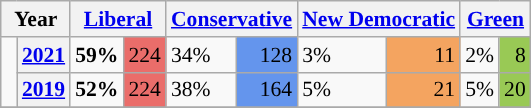<table class="wikitable" style="width:400; font-size:90%; margin-left:1em;">
<tr>
<th colspan="2" scope="col">Year</th>
<th colspan="2" scope="col"><a href='#'>Liberal</a></th>
<th colspan="2" scope="col"><a href='#'>Conservative</a></th>
<th colspan="2" scope="col"><a href='#'>New Democratic</a></th>
<th colspan="2" scope="col"><a href='#'>Green</a></th>
</tr>
<tr>
<td rowspan="2" style="width: 0.25em; background-color: "></td>
<th><a href='#'>2021</a></th>
<td><strong>59%</strong></td>
<td style="text-align:right; background:#EA6D6A;">224</td>
<td>34%</td>
<td style="text-align:right; background:#6495ED;">128</td>
<td>3%</td>
<td style="text-align:right; background:#F4A460;">11</td>
<td>2%</td>
<td style="text-align:right; background:#99C955;">8</td>
</tr>
<tr>
<th><a href='#'>2019</a></th>
<td><strong>52%</strong></td>
<td style="text-align:right; background:#EA6D6A;">224</td>
<td>38%</td>
<td style="text-align:right; background:#6495ED;">164</td>
<td>5%</td>
<td style="text-align:right; background:#F4A460;">21</td>
<td>5%</td>
<td style="text-align:right; background:#99C955;">20</td>
</tr>
<tr>
</tr>
</table>
